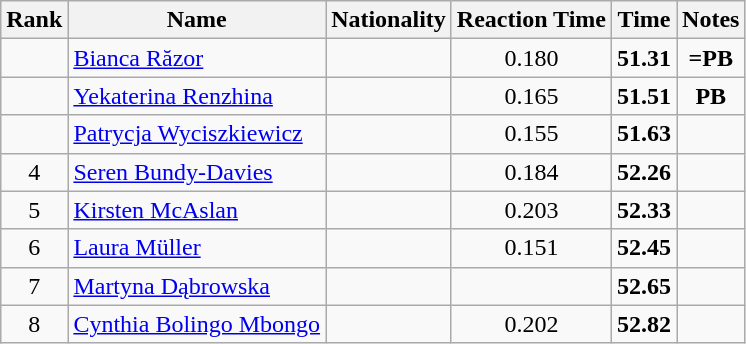<table class="wikitable sortable" style="text-align:center">
<tr>
<th>Rank</th>
<th>Name</th>
<th>Nationality</th>
<th>Reaction Time</th>
<th>Time</th>
<th>Notes</th>
</tr>
<tr>
<td></td>
<td align=left><a href='#'>Bianca Răzor</a></td>
<td align=left></td>
<td>0.180</td>
<td><strong>51.31</strong></td>
<td><strong>=PB</strong></td>
</tr>
<tr>
<td></td>
<td align=left><a href='#'>Yekaterina Renzhina</a></td>
<td align=left></td>
<td>0.165</td>
<td><strong>51.51</strong></td>
<td><strong>PB</strong></td>
</tr>
<tr>
<td></td>
<td align=left><a href='#'>Patrycja Wyciszkiewicz</a></td>
<td align=left></td>
<td>0.155</td>
<td><strong>51.63</strong></td>
<td></td>
</tr>
<tr>
<td>4</td>
<td align=left><a href='#'>Seren Bundy-Davies</a></td>
<td align=left></td>
<td>0.184</td>
<td><strong>52.26</strong></td>
<td></td>
</tr>
<tr>
<td>5</td>
<td align=left><a href='#'>Kirsten McAslan</a></td>
<td align=left></td>
<td>0.203</td>
<td><strong>52.33</strong></td>
<td></td>
</tr>
<tr>
<td>6</td>
<td align=left><a href='#'>Laura Müller</a></td>
<td align=left></td>
<td>0.151</td>
<td><strong>52.45</strong></td>
<td></td>
</tr>
<tr>
<td>7</td>
<td align=left><a href='#'>Martyna Dąbrowska</a></td>
<td align=left></td>
<td></td>
<td><strong>52.65</strong></td>
<td></td>
</tr>
<tr>
<td>8</td>
<td align=left><a href='#'>Cynthia Bolingo Mbongo</a></td>
<td align=left></td>
<td>0.202</td>
<td><strong>52.82</strong></td>
<td></td>
</tr>
</table>
